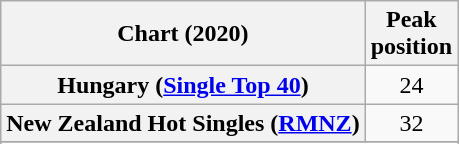<table class="wikitable sortable plainrowheaders" style="text-align:center">
<tr>
<th scope="col">Chart (2020)</th>
<th scope="col">Peak<br>position</th>
</tr>
<tr>
<th scope="row">Hungary (<a href='#'>Single Top 40</a>)</th>
<td>24</td>
</tr>
<tr>
<th scope="row">New Zealand Hot Singles (<a href='#'>RMNZ</a>)</th>
<td>32</td>
</tr>
<tr>
</tr>
<tr>
</tr>
</table>
